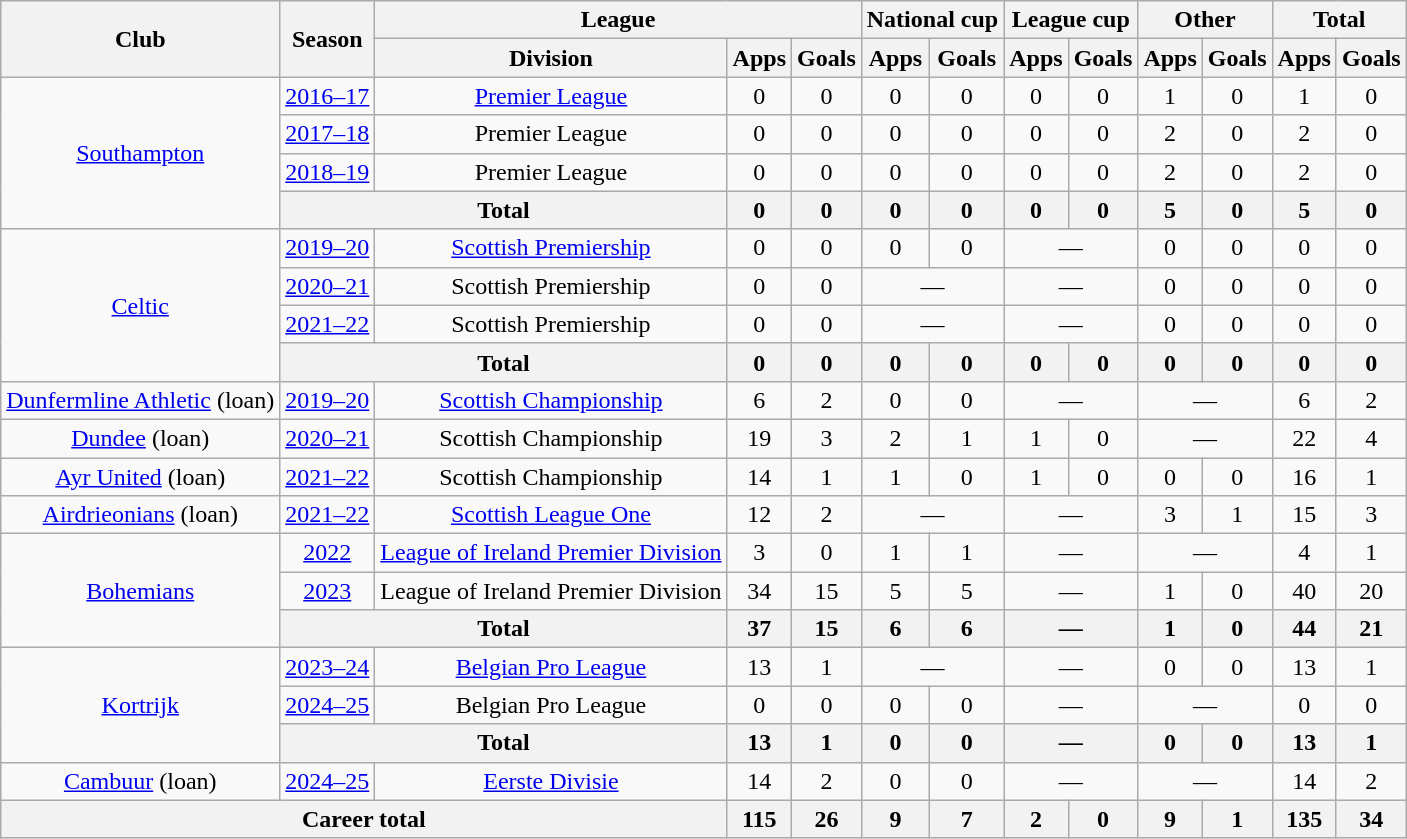<table class=wikitable style="text-align: center;">
<tr>
<th rowspan=2>Club</th>
<th rowspan=2>Season</th>
<th colspan=3>League</th>
<th colspan=2>National cup</th>
<th colspan=2>League cup</th>
<th colspan=2>Other</th>
<th colspan=2>Total</th>
</tr>
<tr>
<th>Division</th>
<th>Apps</th>
<th>Goals</th>
<th>Apps</th>
<th>Goals</th>
<th>Apps</th>
<th>Goals</th>
<th>Apps</th>
<th>Goals</th>
<th>Apps</th>
<th>Goals</th>
</tr>
<tr>
<td rowspan=4><a href='#'>Southampton</a></td>
<td><a href='#'>2016–17</a></td>
<td><a href='#'>Premier League</a></td>
<td>0</td>
<td>0</td>
<td>0</td>
<td>0</td>
<td>0</td>
<td>0</td>
<td>1</td>
<td>0</td>
<td>1</td>
<td>0</td>
</tr>
<tr>
<td><a href='#'>2017–18</a></td>
<td>Premier League</td>
<td>0</td>
<td>0</td>
<td>0</td>
<td>0</td>
<td>0</td>
<td>0</td>
<td>2</td>
<td>0</td>
<td>2</td>
<td>0</td>
</tr>
<tr>
<td><a href='#'>2018–19</a></td>
<td>Premier League</td>
<td>0</td>
<td>0</td>
<td>0</td>
<td>0</td>
<td>0</td>
<td>0</td>
<td>2</td>
<td>0</td>
<td>2</td>
<td>0</td>
</tr>
<tr>
<th colspan=2>Total</th>
<th>0</th>
<th>0</th>
<th>0</th>
<th>0</th>
<th>0</th>
<th>0</th>
<th>5</th>
<th>0</th>
<th>5</th>
<th>0</th>
</tr>
<tr>
<td rowspan="4"><a href='#'>Celtic</a></td>
<td><a href='#'>2019–20</a></td>
<td><a href='#'>Scottish Premiership</a></td>
<td>0</td>
<td>0</td>
<td>0</td>
<td>0</td>
<td colspan="2">—</td>
<td>0</td>
<td>0</td>
<td>0</td>
<td>0</td>
</tr>
<tr>
<td><a href='#'>2020–21</a></td>
<td>Scottish Premiership</td>
<td>0</td>
<td>0</td>
<td colspan="2">—</td>
<td colspan="2">—</td>
<td>0</td>
<td>0</td>
<td>0</td>
<td>0</td>
</tr>
<tr>
<td><a href='#'>2021–22</a></td>
<td>Scottish Premiership</td>
<td>0</td>
<td>0</td>
<td colspan="2">—</td>
<td colspan="2">—</td>
<td>0</td>
<td>0</td>
<td>0</td>
<td>0</td>
</tr>
<tr>
<th colspan=2>Total</th>
<th>0</th>
<th>0</th>
<th>0</th>
<th>0</th>
<th>0</th>
<th>0</th>
<th>0</th>
<th>0</th>
<th>0</th>
<th>0</th>
</tr>
<tr>
<td><a href='#'>Dunfermline Athletic</a> (loan)</td>
<td><a href='#'>2019–20</a></td>
<td><a href='#'>Scottish Championship</a></td>
<td>6</td>
<td>2</td>
<td>0</td>
<td>0</td>
<td colspan="2">—</td>
<td colspan="2">—</td>
<td>6</td>
<td>2</td>
</tr>
<tr>
<td><a href='#'>Dundee</a> (loan)</td>
<td><a href='#'>2020–21</a></td>
<td>Scottish Championship</td>
<td>19</td>
<td>3</td>
<td>2</td>
<td>1</td>
<td>1</td>
<td>0</td>
<td colspan="2">—</td>
<td>22</td>
<td>4</td>
</tr>
<tr>
<td><a href='#'>Ayr United</a> (loan)</td>
<td><a href='#'>2021–22</a></td>
<td>Scottish Championship</td>
<td>14</td>
<td>1</td>
<td>1</td>
<td>0</td>
<td>1</td>
<td>0</td>
<td>0</td>
<td>0</td>
<td>16</td>
<td>1</td>
</tr>
<tr>
<td><a href='#'>Airdrieonians</a> (loan)</td>
<td><a href='#'>2021–22</a></td>
<td><a href='#'>Scottish League One</a></td>
<td>12</td>
<td>2</td>
<td colspan="2">—</td>
<td colspan="2">—</td>
<td>3</td>
<td>1</td>
<td>15</td>
<td>3</td>
</tr>
<tr>
<td rowspan="3"><a href='#'>Bohemians</a></td>
<td><a href='#'>2022</a></td>
<td><a href='#'>League of Ireland Premier Division</a></td>
<td>3</td>
<td>0</td>
<td>1</td>
<td>1</td>
<td colspan="2">—</td>
<td colspan="2">—</td>
<td>4</td>
<td>1</td>
</tr>
<tr>
<td><a href='#'>2023</a></td>
<td>League of Ireland Premier Division</td>
<td>34</td>
<td>15</td>
<td>5</td>
<td>5</td>
<td colspan="2">—</td>
<td>1</td>
<td>0</td>
<td>40</td>
<td>20</td>
</tr>
<tr>
<th colspan="2">Total</th>
<th>37</th>
<th>15</th>
<th>6</th>
<th>6</th>
<th colspan="2">—</th>
<th>1</th>
<th>0</th>
<th>44</th>
<th>21</th>
</tr>
<tr>
<td rowspan="3"><a href='#'>Kortrijk</a></td>
<td><a href='#'>2023–24</a></td>
<td><a href='#'>Belgian Pro League</a></td>
<td>13</td>
<td>1</td>
<td colspan="2">—</td>
<td colspan="2">—</td>
<td>0</td>
<td>0</td>
<td>13</td>
<td>1</td>
</tr>
<tr>
<td><a href='#'>2024–25</a></td>
<td>Belgian Pro League</td>
<td>0</td>
<td>0</td>
<td>0</td>
<td>0</td>
<td colspan="2">—</td>
<td colspan="2">—</td>
<td>0</td>
<td>0</td>
</tr>
<tr>
<th colspan="2">Total</th>
<th>13</th>
<th>1</th>
<th>0</th>
<th>0</th>
<th colspan="2">—</th>
<th>0</th>
<th>0</th>
<th>13</th>
<th>1</th>
</tr>
<tr>
<td><a href='#'>Cambuur</a> (loan)</td>
<td><a href='#'>2024–25</a></td>
<td><a href='#'>Eerste Divisie</a></td>
<td>14</td>
<td>2</td>
<td>0</td>
<td>0</td>
<td colspan="2">—</td>
<td colspan="2">—</td>
<td>14</td>
<td>2</td>
</tr>
<tr>
<th colspan="3">Career total</th>
<th>115</th>
<th>26</th>
<th>9</th>
<th>7</th>
<th>2</th>
<th>0</th>
<th>9</th>
<th>1</th>
<th>135</th>
<th>34</th>
</tr>
</table>
